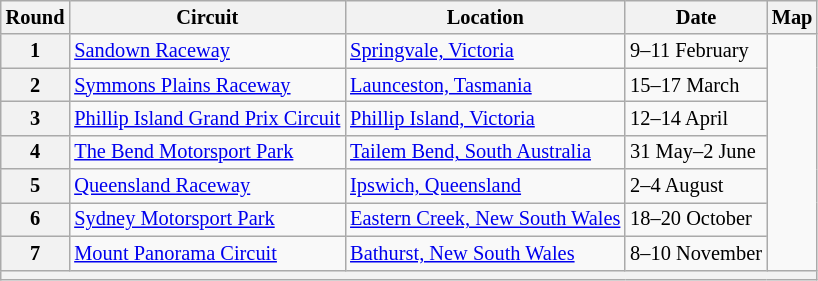<table class="wikitable" style="font-size:85%;">
<tr>
<th>Round</th>
<th>Circuit</th>
<th>Location</th>
<th>Date</th>
<th>Map</th>
</tr>
<tr>
<th>1</th>
<td> <a href='#'>Sandown Raceway</a></td>
<td><a href='#'>Springvale, Victoria</a></td>
<td>9–11 February</td>
<td rowspan="7"></td>
</tr>
<tr>
<th>2</th>
<td> <a href='#'>Symmons Plains Raceway</a></td>
<td><a href='#'>Launceston, Tasmania</a></td>
<td>15–17 March</td>
</tr>
<tr>
<th>3</th>
<td> <a href='#'>Phillip Island Grand Prix Circuit</a></td>
<td><a href='#'>Phillip Island, Victoria</a></td>
<td>12–14 April</td>
</tr>
<tr>
<th>4</th>
<td> <a href='#'>The Bend Motorsport Park</a></td>
<td><a href='#'>Tailem Bend, South Australia</a></td>
<td>31 May–2 June</td>
</tr>
<tr>
<th>5</th>
<td> <a href='#'>Queensland Raceway</a></td>
<td><a href='#'>Ipswich, Queensland</a></td>
<td>2–4 August</td>
</tr>
<tr>
<th>6</th>
<td> <a href='#'>Sydney Motorsport Park</a></td>
<td><a href='#'>Eastern Creek, New South Wales</a></td>
<td>18–20 October</td>
</tr>
<tr>
<th>7</th>
<td> <a href='#'>Mount Panorama Circuit</a></td>
<td><a href='#'>Bathurst, New South Wales</a></td>
<td>8–10 November</td>
</tr>
<tr>
<th colspan="5"></th>
</tr>
</table>
